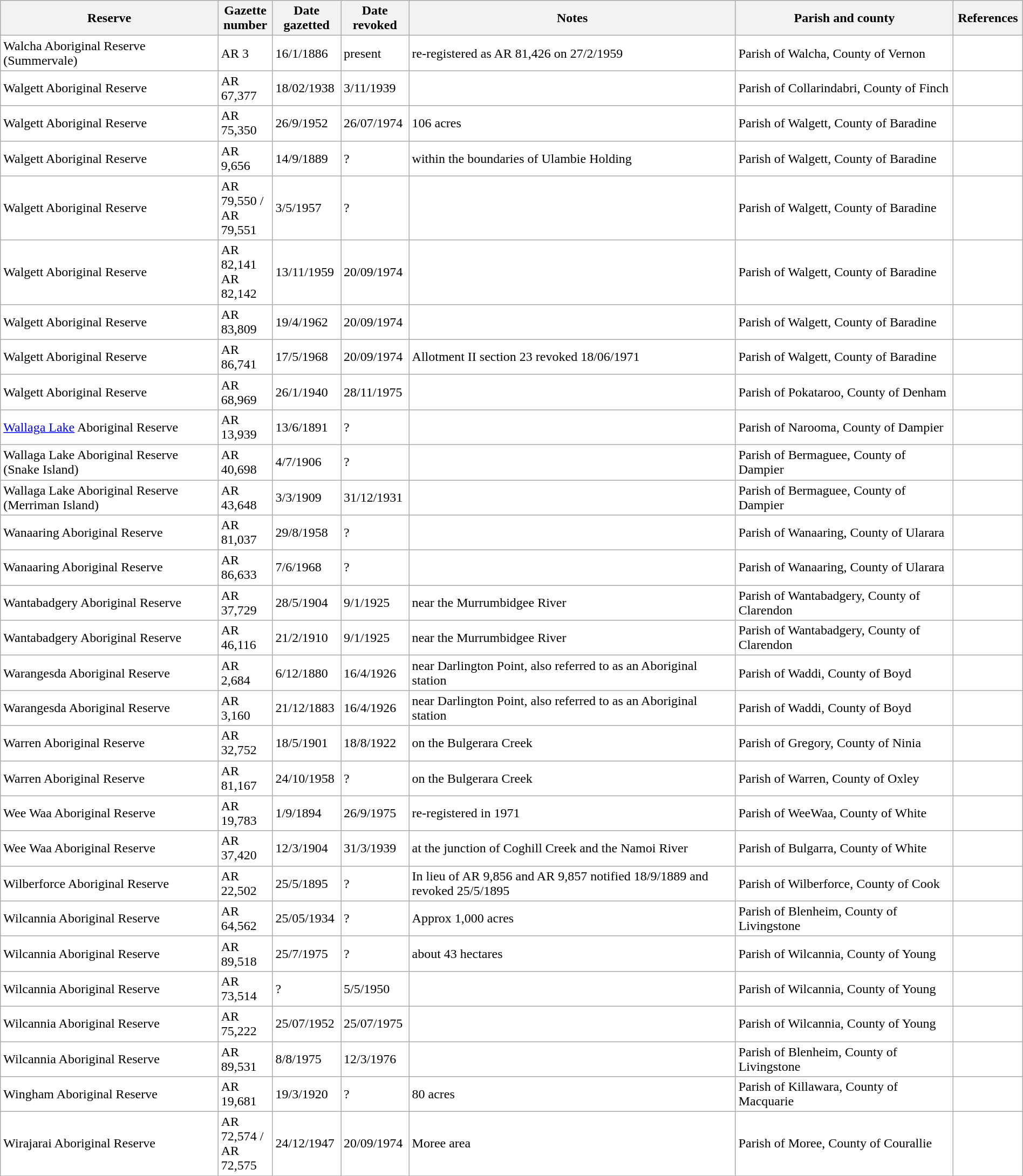<table class="wikitable" style="width:100%; background:#fff;">
<tr>
<th scope="col" style="width:20%;">Reserve</th>
<th scope="col" style="width:5%;">Gazette number</th>
<th scope="col" style="width:5%;">Date gazetted</th>
<th scope="col" style="width:5%;">Date revoked</th>
<th scope="col" class="unsortable" style="width: 30%">Notes</th>
<th scope="col" class="unsortable" style="width: 20%">Parish and county</th>
<th scope="col" class="unsortable" style="width: 5%">References</th>
</tr>
<tr>
<td>Walcha Aboriginal Reserve (Summervale)</td>
<td>AR 3</td>
<td>16/1/1886</td>
<td>present</td>
<td>re-registered as AR 81,426 on 27/2/1959</td>
<td>Parish of  Walcha, County of Vernon</td>
<td></td>
</tr>
<tr>
<td>Walgett Aboriginal Reserve</td>
<td>AR 67,377</td>
<td>18/02/1938</td>
<td>3/11/1939</td>
<td></td>
<td>Parish of Collarindabri, County of Finch</td>
<td></td>
</tr>
<tr>
<td>Walgett Aboriginal Reserve</td>
<td>AR 75,350</td>
<td>26/9/1952</td>
<td>26/07/1974</td>
<td>106 acres</td>
<td>Parish of Walgett, County of Baradine</td>
<td></td>
</tr>
<tr>
<td>Walgett Aboriginal Reserve</td>
<td>AR 9,656</td>
<td>14/9/1889</td>
<td>?</td>
<td>within the boundaries of Ulambie Holding</td>
<td>Parish of Walgett, County of Baradine</td>
<td></td>
</tr>
<tr>
<td>Walgett Aboriginal Reserve</td>
<td>AR 79,550 / AR 79,551</td>
<td>3/5/1957</td>
<td>?</td>
<td></td>
<td>Parish of Walgett, County of Baradine</td>
<td></td>
</tr>
<tr>
<td>Walgett Aboriginal Reserve</td>
<td>AR 82,141<br>AR 82,142</td>
<td>13/11/1959</td>
<td>20/09/1974</td>
<td></td>
<td>Parish of Walgett, County of Baradine</td>
<td></td>
</tr>
<tr>
<td>Walgett Aboriginal Reserve</td>
<td>AR 83,809</td>
<td>19/4/1962</td>
<td>20/09/1974</td>
<td></td>
<td>Parish of Walgett, County of Baradine</td>
<td></td>
</tr>
<tr>
<td>Walgett Aboriginal Reserve</td>
<td>AR 86,741</td>
<td>17/5/1968</td>
<td>20/09/1974</td>
<td>Allotment II section 23 revoked 18/06/1971</td>
<td>Parish of Walgett, County of Baradine</td>
<td></td>
</tr>
<tr>
<td>Walgett Aboriginal Reserve</td>
<td>AR 68,969</td>
<td>26/1/1940</td>
<td>28/11/1975</td>
<td></td>
<td>Parish of Pokataroo, County of Denham</td>
<td></td>
</tr>
<tr>
<td><a href='#'>Wallaga Lake</a> Aboriginal Reserve</td>
<td>AR 13,939</td>
<td>13/6/1891</td>
<td>?</td>
<td></td>
<td>Parish of Narooma, County of Dampier</td>
<td></td>
</tr>
<tr>
<td>Wallaga Lake Aboriginal Reserve (Snake Island)</td>
<td>AR 40,698</td>
<td>4/7/1906</td>
<td>?</td>
<td></td>
<td>Parish of Bermaguee, County of Dampier</td>
<td></td>
</tr>
<tr>
<td>Wallaga Lake Aboriginal Reserve (Merriman Island)</td>
<td>AR 43,648</td>
<td>3/3/1909</td>
<td>31/12/1931</td>
<td></td>
<td>Parish of Bermaguee, County of Dampier</td>
<td></td>
</tr>
<tr>
<td>Wanaaring Aboriginal Reserve</td>
<td>AR 81,037</td>
<td>29/8/1958</td>
<td>?</td>
<td></td>
<td>Parish of Wanaaring, County of Ularara</td>
<td></td>
</tr>
<tr>
<td>Wanaaring Aboriginal Reserve</td>
<td>AR 86,633</td>
<td>7/6/1968</td>
<td>?</td>
<td></td>
<td>Parish of Wanaaring, County of Ularara</td>
<td></td>
</tr>
<tr>
<td>Wantabadgery Aboriginal Reserve</td>
<td>AR 37,729</td>
<td>28/5/1904</td>
<td>9/1/1925</td>
<td>near the Murrumbidgee River</td>
<td>Parish of Wantabadgery, County of Clarendon</td>
<td></td>
</tr>
<tr>
<td>Wantabadgery Aboriginal Reserve</td>
<td>AR 46,116</td>
<td>21/2/1910</td>
<td>9/1/1925</td>
<td>near the Murrumbidgee River</td>
<td>Parish of Wantabadgery, County of Clarendon</td>
<td></td>
</tr>
<tr>
<td>Warangesda Aboriginal Reserve</td>
<td>AR 2,684</td>
<td>6/12/1880</td>
<td>16/4/1926</td>
<td>near Darlington Point, also referred  to as an Aboriginal  station</td>
<td>Parish of Waddi, County of Boyd</td>
<td></td>
</tr>
<tr>
<td>Warangesda Aboriginal Reserve</td>
<td>AR 3,160</td>
<td>21/12/1883</td>
<td>16/4/1926</td>
<td>near Darlington Point, also referred  to as an Aboriginal  station</td>
<td>Parish of Waddi, County of Boyd</td>
<td></td>
</tr>
<tr>
<td>Warren Aboriginal Reserve</td>
<td>AR 32,752</td>
<td>18/5/1901</td>
<td>18/8/1922</td>
<td>on the Bulgerara Creek</td>
<td>Parish of Gregory, County of Ninia</td>
<td></td>
</tr>
<tr>
<td>Warren Aboriginal Reserve</td>
<td>AR 81,167</td>
<td>24/10/1958</td>
<td>?</td>
<td>on the Bulgerara Creek</td>
<td>Parish of Warren, County of Oxley</td>
<td></td>
</tr>
<tr>
<td>Wee Waa Aboriginal Reserve</td>
<td>AR 19,783</td>
<td>1/9/1894</td>
<td>26/9/1975</td>
<td>re-registered in 1971</td>
<td>Parish   of  WeeWaa,  County  of  White</td>
<td></td>
</tr>
<tr>
<td>Wee Waa Aboriginal Reserve</td>
<td>AR 37,420</td>
<td>12/3/1904</td>
<td>31/3/1939</td>
<td>at the junction of Coghill Creek and the Namoi River</td>
<td>Parish of Bulgarra, County of White</td>
<td></td>
</tr>
<tr>
<td>Wilberforce Aboriginal Reserve</td>
<td>AR 22,502</td>
<td>25/5/1895</td>
<td>?</td>
<td>In lieu of AR 9,856 and AR 9,857 notified 18/9/1889 and revoked 25/5/1895</td>
<td>Parish of Wilberforce, County of Cook</td>
<td></td>
</tr>
<tr>
<td>Wilcannia Aboriginal Reserve</td>
<td>AR 64,562</td>
<td>25/05/1934</td>
<td>?</td>
<td>Approx 1,000 acres</td>
<td>Parish of Blenheim, County of Livingstone</td>
<td></td>
</tr>
<tr>
<td>Wilcannia Aboriginal Reserve</td>
<td>AR 89,518</td>
<td>25/7/1975</td>
<td>?</td>
<td>about 43 hectares</td>
<td>Parish of Wilcannia, County of Young</td>
<td></td>
</tr>
<tr>
<td>Wilcannia Aboriginal Reserve</td>
<td>AR 73,514</td>
<td>?</td>
<td>5/5/1950</td>
<td></td>
<td>Parish of Wilcannia, County of Young</td>
<td></td>
</tr>
<tr>
<td>Wilcannia Aboriginal Reserve</td>
<td>AR 75,222</td>
<td>25/07/1952</td>
<td>25/07/1975</td>
<td></td>
<td>Parish of Wilcannia, County of Young</td>
<td></td>
</tr>
<tr>
<td>Wilcannia Aboriginal Reserve</td>
<td>AR 89,531</td>
<td>8/8/1975</td>
<td>12/3/1976</td>
<td></td>
<td>Parish of Blenheim, County of Livingstone</td>
<td></td>
</tr>
<tr>
<td>Wingham Aboriginal Reserve</td>
<td>AR 19,681</td>
<td>19/3/1920</td>
<td>?</td>
<td>80 acres</td>
<td>Parish of Killawara, County of Macquarie</td>
<td></td>
</tr>
<tr>
<td>Wirajarai Aboriginal Reserve</td>
<td>AR 72,574 / AR 72,575</td>
<td>24/12/1947</td>
<td>20/09/1974</td>
<td>Moree area</td>
<td>Parish of Moree, County of Courallie</td>
<td></td>
</tr>
<tr>
</tr>
</table>
